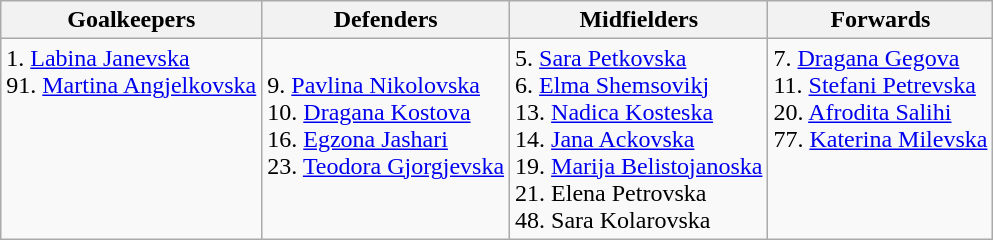<table class="wikitable">
<tr>
<th>Goalkeepers</th>
<th>Defenders</th>
<th>Midfielders</th>
<th>Forwards</th>
</tr>
<tr>
<td>1.  <a href='#'>Labina Janevska</a> <br> 91.  <a href='#'>Martina Angjelkovska</a> <br>  <br>  <br>  <br>  <br>  <br> </td>
<td>9.  <a href='#'>Pavlina Nikolovska</a> <br> 10.  <a href='#'>Dragana Kostova</a> <br> 16.  <a href='#'>Egzona Jashari</a> <br> 23.  <a href='#'>Teodora Gjorgjevska</a> <br>  <br> </td>
<td>5.  <a href='#'>Sara Petkovska</a><br>6.  <a href='#'>Elma Shemsovikj</a> <br>13.  <a href='#'>Nadica Kosteska</a> <br> 14.  <a href='#'>Jana Ackovska</a> <br> 19.  <a href='#'>Marija Belistojanoska</a> <br> 21.  Elena Petrovska <br> 48.  Sara Kolarovska</td>
<td>7.  <a href='#'>Dragana Gegova</a> <br> 11.  <a href='#'>Stefani Petrevska</a> <br> 20.  <a href='#'>Afrodita Salihi</a> <br> 77.  <a href='#'>Katerina Milevska</a> <br>  <br>  <br>  <br> </td>
</tr>
</table>
